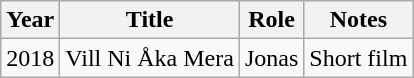<table class="wikitable">
<tr>
<th>Year</th>
<th>Title</th>
<th>Role</th>
<th>Notes</th>
</tr>
<tr>
<td>2018</td>
<td>Vill Ni Åka Mera</td>
<td>Jonas</td>
<td>Short film</td>
</tr>
</table>
